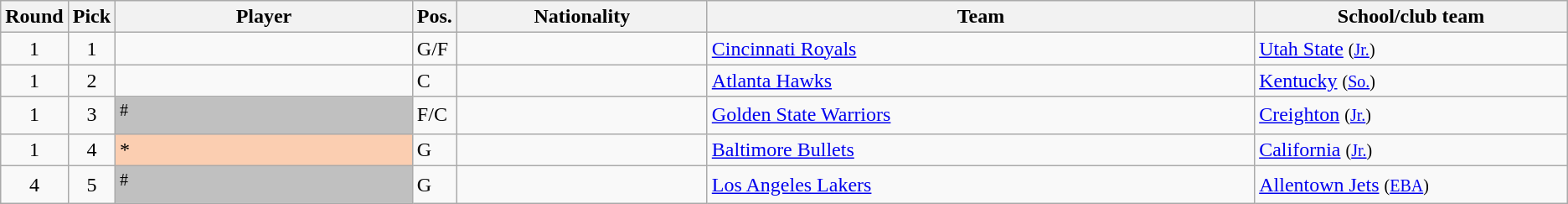<table class="wikitable sortable">
<tr>
<th width="1%">Round</th>
<th width="1%">Pick</th>
<th width="19%">Player</th>
<th width="1%">Pos.</th>
<th width="16%">Nationality</th>
<th width="35%">Team</th>
<th width="20%">School/club team</th>
</tr>
<tr>
<td align=center>1</td>
<td align=center>1</td>
<td></td>
<td>G/F</td>
<td></td>
<td><a href='#'>Cincinnati Royals</a></td>
<td><a href='#'>Utah State</a> <small>(<a href='#'>Jr.</a>)</small></td>
</tr>
<tr>
<td align=center>1</td>
<td align=center>2</td>
<td></td>
<td>C</td>
<td></td>
<td><a href='#'>Atlanta Hawks</a></td>
<td><a href='#'>Kentucky</a> <small>(<a href='#'>So.</a>)</small></td>
</tr>
<tr>
<td align=center>1</td>
<td align=center>3</td>
<td bgcolor="#C0C0C0"><sup>#</sup></td>
<td>F/C</td>
<td></td>
<td><a href='#'>Golden State Warriors</a></td>
<td><a href='#'>Creighton</a> <small>(<a href='#'>Jr.</a>)</small></td>
</tr>
<tr>
<td align=center>1</td>
<td align=center>4</td>
<td bgcolor="#FBCEB1">*</td>
<td>G</td>
<td></td>
<td><a href='#'>Baltimore Bullets</a></td>
<td><a href='#'>California</a> <small>(<a href='#'>Jr.</a>)</small></td>
</tr>
<tr>
<td align=center>4</td>
<td align=center>5</td>
<td bgcolor="#C0C0C0"><sup>#</sup></td>
<td>G</td>
<td></td>
<td><a href='#'>Los Angeles Lakers</a></td>
<td><a href='#'>Allentown Jets</a> <small>(<a href='#'>EBA</a>)</small></td>
</tr>
</table>
